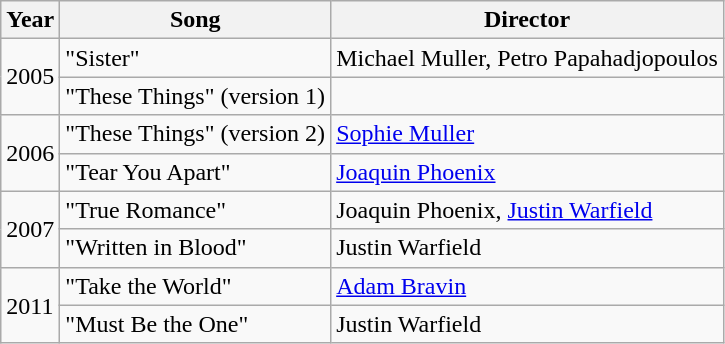<table class="wikitable">
<tr>
<th>Year</th>
<th>Song</th>
<th>Director</th>
</tr>
<tr>
<td rowspan="2">2005</td>
<td>"Sister"</td>
<td>Michael Muller, Petro Papahadjopoulos</td>
</tr>
<tr>
<td>"These Things" (version 1)</td>
<td></td>
</tr>
<tr>
<td rowspan="2">2006</td>
<td>"These Things" (version 2)</td>
<td><a href='#'>Sophie Muller</a></td>
</tr>
<tr>
<td>"Tear You Apart"</td>
<td><a href='#'>Joaquin Phoenix</a></td>
</tr>
<tr>
<td rowspan="2">2007</td>
<td>"True Romance"</td>
<td>Joaquin Phoenix, <a href='#'>Justin Warfield</a></td>
</tr>
<tr>
<td>"Written in Blood"</td>
<td>Justin Warfield</td>
</tr>
<tr>
<td rowspan="2">2011</td>
<td>"Take the World"</td>
<td><a href='#'>Adam Bravin</a></td>
</tr>
<tr>
<td>"Must Be the One"</td>
<td>Justin Warfield</td>
</tr>
</table>
